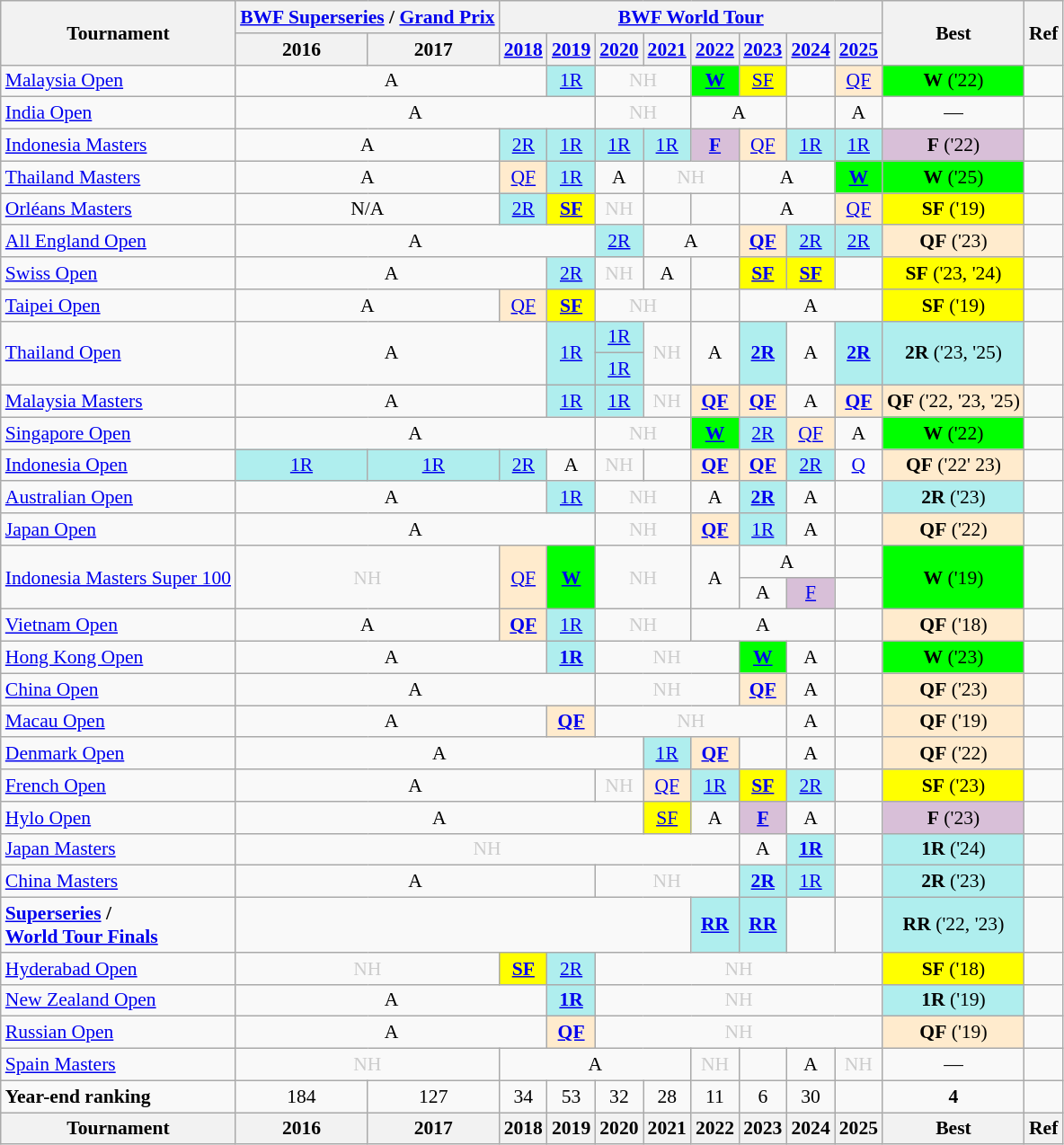<table style='font-size: 90%; text-align:center;' class='wikitable'>
<tr>
<th rowspan="2">Tournament</th>
<th colspan="2"><a href='#'>BWF Superseries</a> / <a href='#'>Grand Prix</a></th>
<th colspan="8"><a href='#'>BWF World Tour</a></th>
<th rowspan="2">Best</th>
<th rowspan="2">Ref</th>
</tr>
<tr>
<th>2016</th>
<th>2017</th>
<th><a href='#'>2018</a></th>
<th><a href='#'>2019</a></th>
<th><a href='#'>2020</a></th>
<th><a href='#'>2021</a></th>
<th><a href='#'>2022</a></th>
<th><a href='#'>2023</a></th>
<th><a href='#'>2024</a></th>
<th><a href='#'>2025</a></th>
</tr>
<tr>
<td align=left><a href='#'>Malaysia Open</a></td>
<td colspan="3">A</td>
<td bgcolor=AFEEEE><a href='#'>1R</a></td>
<td colspan="2" style=color:#ccc>NH</td>
<td bgcolor=00FF00><strong><a href='#'>W</a></strong></td>
<td bgcolor=FFFF00><a href='#'>SF</a></td>
<td><a href='#'></a></td>
<td bgcolor=FFEBCD><a href='#'>QF</a></td>
<td bgcolor=00FF00><strong>W</strong> ('22)</td>
<td></td>
</tr>
<tr>
<td align=left><a href='#'>India Open</a></td>
<td colspan="4">A</td>
<td colspan="2" style=color:#ccc>NH</td>
<td colspan="2">A</td>
<td><a href='#'></a></td>
<td>A</td>
<td>—</td>
<td></td>
</tr>
<tr>
<td align=left><a href='#'>Indonesia Masters</a></td>
<td colspan="2">A</td>
<td bgcolor=AFEEEE><a href='#'>2R</a></td>
<td bgcolor=AFEEEE><a href='#'>1R</a></td>
<td bgcolor=AFEEEE><a href='#'>1R</a></td>
<td bgcolor=AFEEEE><a href='#'>1R</a></td>
<td bgcolor=D8BFD8><strong><a href='#'>F</a></strong></td>
<td bgcolor=FFEBCD><a href='#'>QF</a></td>
<td bgcolor=AFEEEE><a href='#'>1R</a></td>
<td bgcolor=AFEEEE><a href='#'>1R</a></td>
<td bgcolor=D8BFD8><strong>F</strong> ('22)</td>
<td></td>
</tr>
<tr>
<td align=left><a href='#'>Thailand Masters</a></td>
<td colspan="2">A</td>
<td bgcolor=FFEBCD><a href='#'>QF</a></td>
<td bgcolor=AFEEEE><a href='#'>1R</a></td>
<td>A</td>
<td colspan="2" style=color:#ccc>NH</td>
<td colspan="2">A</td>
<td bgcolor=00FF00><strong><a href='#'>W</a></strong></td>
<td bgcolor=00FF00><strong>W</strong> ('25)</td>
<td></td>
</tr>
<tr>
<td align=left><a href='#'>Orléans Masters</a></td>
<td colspan="2">N/A</td>
<td bgcolor=AFEEEE><a href='#'>2R</a></td>
<td bgcolor=FFFF00><strong><a href='#'>SF</a></strong></td>
<td style=color:#ccc>NH</td>
<td><a href='#'></a></td>
<td><a href='#'></a></td>
<td colspan="2">A</td>
<td bgcolor=FFEBCD><a href='#'>QF</a></td>
<td bgcolor=FFFF00><strong>SF</strong> ('19)</td>
<td></td>
</tr>
<tr>
<td align=left><a href='#'>All England Open</a></td>
<td colspan="4">A</td>
<td bgcolor=AFEEEE><a href='#'>2R</a></td>
<td colspan="2">A</td>
<td bgcolor=FFEBCD><strong><a href='#'>QF</a></strong></td>
<td bgcolor=AFEEEE><a href='#'>2R</a></td>
<td bgcolor=AFEEEE><a href='#'>2R</a></td>
<td bgcolor=FFEBCD><strong>QF</strong> ('23)</td>
<td></td>
</tr>
<tr>
<td align=left><a href='#'>Swiss Open</a></td>
<td colspan="3">A</td>
<td bgcolor=AFEEEE><a href='#'>2R</a></td>
<td style=color:#ccc>NH</td>
<td>A</td>
<td><a href='#'></a></td>
<td bgcolor=FFFF00><strong><a href='#'>SF</a></strong></td>
<td bgcolor=FFFF00><strong><a href='#'>SF</a></strong></td>
<td><a href='#'></a></td>
<td bgcolor=FFFF00><strong>SF</strong> ('23, '24)</td>
<td></td>
</tr>
<tr>
<td align=left><a href='#'>Taipei Open</a></td>
<td colspan="2">A</td>
<td bgcolor=FFEBCD><a href='#'>QF</a></td>
<td bgcolor=FFFF00><a href='#'><strong>SF</strong></a></td>
<td colspan="2" style=color:#ccc>NH</td>
<td><a href='#'></a></td>
<td colspan="3">A</td>
<td bgcolor=FFFF00><strong>SF</strong> ('19)</td>
<td></td>
</tr>
<tr>
<td rowspan="2" align=left><a href='#'>Thailand Open</a></td>
<td rowspan="2" colspan="3">A</td>
<td rowspan="2" bgcolor=AFEEEE><a href='#'>1R</a></td>
<td bgcolor=AFEEEE><a href='#'>1R</a></td>
<td rowspan="2" style=color:#ccc>NH</td>
<td rowspan="2">A</td>
<td rowspan="2" bgcolor=AFEEEE><strong><a href='#'>2R</a></strong></td>
<td rowspan="2">A</td>
<td rowspan="2" bgcolor=AFEEEE><strong><a href='#'>2R</a></strong></td>
<td rowspan="2" bgcolor=AFEEEE><strong>2R</strong> ('23, '25)</td>
<td rowspan="2"></td>
</tr>
<tr>
<td bgcolor=AFEEEE><a href='#'>1R</a></td>
</tr>
<tr>
<td align=left><a href='#'>Malaysia Masters</a></td>
<td colspan="3">A</td>
<td bgcolor=AFEEEE><a href='#'>1R</a></td>
<td bgcolor=AFEEEE><a href='#'>1R</a></td>
<td style=color:#ccc>NH</td>
<td bgcolor=FFEBCD><strong><a href='#'>QF</a></strong></td>
<td bgcolor=FFEBCD><strong><a href='#'>QF</a></strong></td>
<td>A</td>
<td bgcolor=FFEBCD><strong><a href='#'>QF</a></strong></td>
<td bgcolor=FFEBCD><strong>QF</strong> ('22, '23, '25)</td>
<td></td>
</tr>
<tr>
<td align=left><a href='#'>Singapore Open</a></td>
<td colspan="4">A</td>
<td colspan="2" style=color:#ccc>NH</td>
<td bgcolor=00FF00><strong><a href='#'>W</a></strong></td>
<td bgcolor=AFEEEE><a href='#'>2R</a></td>
<td bgcolor=FFEBCD><a href='#'>QF</a></td>
<td>A</td>
<td bgcolor=00FF00><strong>W</strong> ('22)</td>
<td></td>
</tr>
<tr>
<td align=left><a href='#'>Indonesia Open</a></td>
<td bgcolor=AFEEEE><a href='#'>1R</a></td>
<td bgcolor=AFEEEE><a href='#'>1R</a></td>
<td bgcolor=AFEEEE><a href='#'>2R</a></td>
<td>A</td>
<td style=color:#ccc>NH</td>
<td><a href='#'></a></td>
<td bgcolor=FFEBCD><strong><a href='#'>QF</a></strong></td>
<td bgcolor=FFEBCD><strong><a href='#'>QF</a></strong></td>
<td bgcolor=AFEEEE><a href='#'>2R</a></td>
<td><a href='#'>Q</a></td>
<td bgcolor=FFEBCD><strong>QF</strong> ('22' 23)</td>
<td></td>
</tr>
<tr>
<td align=left><a href='#'>Australian Open</a></td>
<td colspan="3">A</td>
<td bgcolor=AFEEEE><a href='#'>1R</a></td>
<td colspan="2" style=color:#ccc>NH</td>
<td>A</td>
<td bgcolor=AFEEEE><a href='#'><strong>2R</strong></a></td>
<td>A</td>
<td></td>
<td bgcolor=AFEEEE><strong>2R</strong> ('23)</td>
<td></td>
</tr>
<tr>
<td align=left><a href='#'>Japan Open</a></td>
<td colspan="4">A</td>
<td colspan="2" style=color:#ccc>NH</td>
<td bgcolor=FFEBCD><strong><a href='#'>QF</a></strong></td>
<td bgcolor=AFEEEE><a href='#'>1R</a></td>
<td>A</td>
<td></td>
<td bgcolor=FFEBCD><strong>QF</strong> ('22)</td>
<td></td>
</tr>
<tr>
<td rowspan="2" align=left><a href='#'>Indonesia Masters Super 100</a></td>
<td rowspan="2" colspan="2" style=color:#ccc>NH</td>
<td rowspan="2" bgcolor=FFEBCD><a href='#'>QF</a></td>
<td rowspan="2" bgcolor=00FF00><a href='#'><strong>W</strong></a></td>
<td rowspan="2" colspan="2" style=color:#ccc>NH</td>
<td rowspan="2">A</td>
<td colspan="2">A</td>
<td></td>
<td rowspan="2" bgcolor=00FF00><strong>W</strong> ('19)</td>
<td rowspan="2"></td>
</tr>
<tr>
<td>A</td>
<td bgcolor=D8BFD8><a href='#'>F</a></td>
<td></td>
</tr>
<tr>
<td align=left><a href='#'>Vietnam Open</a></td>
<td colspan="2">A</td>
<td bgcolor=FFEBCD><a href='#'><strong>QF</strong></a></td>
<td bgcolor=AFEEEE><a href='#'>1R</a></td>
<td colspan="2" style=color:#ccc>NH</td>
<td colspan="3">A</td>
<td></td>
<td bgcolor=FFEBCD><strong>QF</strong> ('18)</td>
<td></td>
</tr>
<tr>
<td align=left><a href='#'>Hong Kong Open</a></td>
<td colspan="3">A</td>
<td bgcolor=AFEEEE><a href='#'><strong>1R</strong></a></td>
<td colspan="3" style=color:#ccc>NH</td>
<td bgcolor=00FF00><a href='#'><strong>W</strong></a></td>
<td>A</td>
<td></td>
<td bgcolor=00FF00><strong>W</strong> ('23)</td>
<td></td>
</tr>
<tr>
<td align=left><a href='#'>China Open</a></td>
<td colspan="4">A</td>
<td colspan="3" style=color:#ccc>NH</td>
<td bgcolor=FFEBCD><a href='#'><strong>QF</strong></a></td>
<td>A</td>
<td></td>
<td bgcolor=FFEBCD><strong>QF</strong> ('23)</td>
<td></td>
</tr>
<tr>
<td align=left><a href='#'>Macau Open</a></td>
<td colspan="3">A</td>
<td bgcolor=FFEBCD><a href='#'><strong>QF</strong></a></td>
<td colspan="4" style=color:#ccc>NH</td>
<td>A</td>
<td></td>
<td bgcolor=FFEBCD><strong>QF</strong> ('19)</td>
<td></td>
</tr>
<tr>
<td align=left><a href='#'>Denmark Open</a></td>
<td colspan="5">A</td>
<td bgcolor=AFEEEE><a href='#'>1R</a></td>
<td bgcolor=FFEBCD><strong><a href='#'>QF</a></strong></td>
<td><a href='#'></a></td>
<td>A</td>
<td></td>
<td bgcolor=FFEBCD><strong>QF</strong> ('22)</td>
<td></td>
</tr>
<tr>
<td align=left><a href='#'>French Open</a></td>
<td colspan="4">A</td>
<td style=color:#ccc>NH</td>
<td bgcolor=FFEBCD><a href='#'>QF</a></td>
<td bgcolor=AFEEEE><a href='#'>1R</a></td>
<td bgcolor=FFFF00><a href='#'><strong>SF</strong></a></td>
<td bgcolor=AFEEEE><a href='#'>2R</a></td>
<td></td>
<td bgcolor=FFFF00><strong>SF</strong> ('23)</td>
<td></td>
</tr>
<tr>
<td align=left><a href='#'>Hylo Open</a></td>
<td colspan="5">A</td>
<td bgcolor=FFFF00><a href='#'>SF</a></td>
<td>A</td>
<td bgcolor=D8BFD8><a href='#'><strong>F</strong></a></td>
<td>A</td>
<td></td>
<td bgcolor=D8BFD8><strong>F</strong> ('23)</td>
<td></td>
</tr>
<tr>
<td align=left><a href='#'>Japan Masters</a></td>
<td colspan="7" style=color:#ccc>NH</td>
<td>A</td>
<td bgcolor=AFEEEE><strong><a href='#'>1R</a></strong></td>
<td></td>
<td bgcolor=AFEEEE><strong>1R</strong> ('24)</td>
<td></td>
</tr>
<tr>
<td align=left><a href='#'>China Masters</a></td>
<td colspan="4">A</td>
<td colspan="3" style=color:#ccc>NH</td>
<td bgcolor=AFEEEE><a href='#'><strong>2R</strong></a></td>
<td bgcolor=AFEEEE><a href='#'>1R</a></td>
<td></td>
<td bgcolor=AFEEEE><strong>2R</strong> ('23)</td>
<td></td>
</tr>
<tr>
<td align=left><strong><a href='#'>Superseries</a> /<br> <a href='#'>World Tour Finals</a></strong></td>
<td colspan="6"></td>
<td bgcolor=AFEEEE><a href='#'><strong>RR</strong></a></td>
<td bgcolor=AFEEEE><a href='#'><strong>RR</strong></a></td>
<td 2024;></td>
<td></td>
<td bgcolor=AFEEEE><strong>RR</strong> ('22, '23)</td>
<td></td>
</tr>
<tr>
<td align=left><a href='#'>Hyderabad Open</a></td>
<td colspan="2" style=color:#ccc>NH</td>
<td bgcolor=FFFF00><a href='#'><strong>SF</strong></a></td>
<td bgcolor=AFEEEE><a href='#'>2R</a></td>
<td colspan="6" style=color:#ccc>NH</td>
<td bgcolor=FFFF00><strong>SF</strong> ('18)</td>
<td></td>
</tr>
<tr>
<td align=left><a href='#'>New Zealand Open</a></td>
<td colspan="3">A</td>
<td bgcolor=AFEEEE><a href='#'><strong>1R</strong></a></td>
<td colspan="6" style=color:#ccc>NH</td>
<td bgcolor=AFEEEE><strong>1R</strong> ('19)</td>
<td></td>
</tr>
<tr>
<td align=left><a href='#'>Russian Open</a></td>
<td colspan="3">A</td>
<td bgcolor=FFEBCD><a href='#'><strong>QF</strong></a></td>
<td colspan="6" style=color:#ccc>NH</td>
<td bgcolor=FFEBCD><strong>QF</strong> ('19)</td>
<td></td>
</tr>
<tr>
<td align=left><a href='#'>Spain Masters</a></td>
<td colspan="2" style=color:#ccc>NH</td>
<td colspan="4">A</td>
<td 2022; style=color:#ccc>NH</td>
<td><a href='#'></a></td>
<td>A</td>
<td 2025; style=color:#ccc>NH</td>
<td>—</td>
<td></td>
</tr>
<tr>
<td align=left><strong>Year-end ranking</strong></td>
<td 2016;>184</td>
<td 2017;>127</td>
<td 2018;>34</td>
<td 2019;>53</td>
<td 2020;>32</td>
<td 2021;>28</td>
<td 2022;>11</td>
<td 2023;>6</td>
<td 2024;>30</td>
<td 2025;></td>
<td Best;><strong>4</strong></td>
<td></td>
</tr>
<tr>
<th>Tournament</th>
<th>2016</th>
<th>2017</th>
<th>2018</th>
<th>2019</th>
<th>2020</th>
<th>2021</th>
<th>2022</th>
<th>2023</th>
<th>2024</th>
<th>2025</th>
<th>Best</th>
<th>Ref</th>
</tr>
</table>
